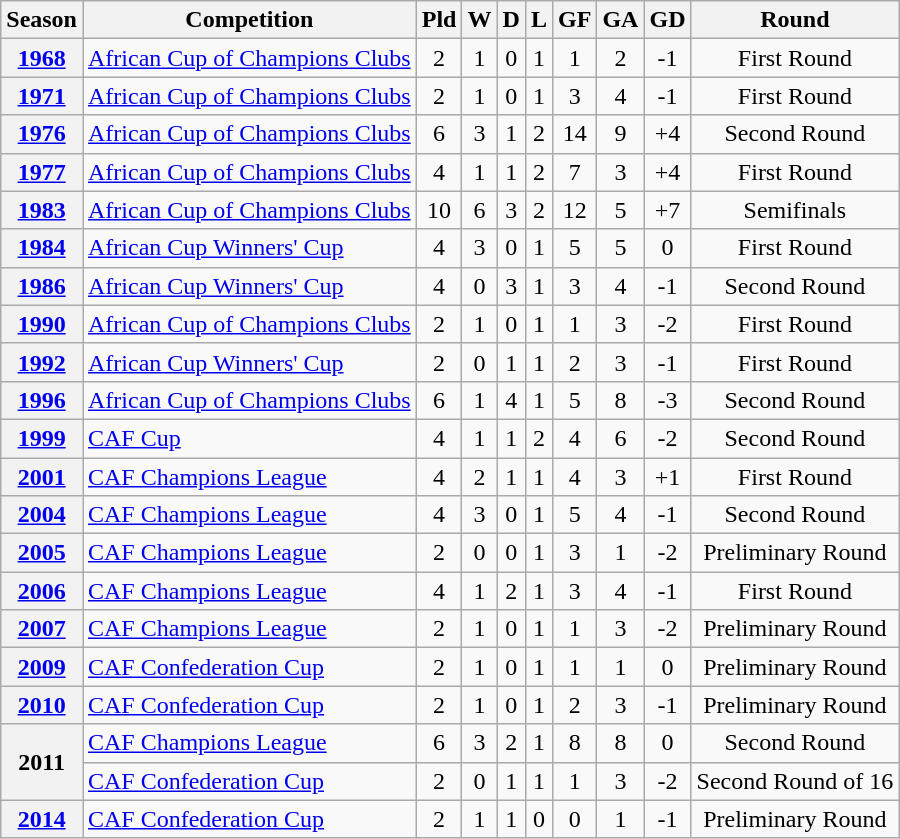<table class="wikitable plainrowheaders sortable" style="text-align:center;">
<tr>
<th scope="col">Season</th>
<th scope="col">Competition</th>
<th scope="col">Pld</th>
<th scope="col">W</th>
<th scope="col">D</th>
<th scope="col">L</th>
<th scope="col">GF</th>
<th scope="col">GA</th>
<th scope="col">GD</th>
<th scope="col">Round</th>
</tr>
<tr>
<th scope="row" style="text-align:center"><a href='#'>1968</a></th>
<td align=left><a href='#'>African Cup of Champions Clubs</a></td>
<td>2</td>
<td>1</td>
<td>0</td>
<td>1</td>
<td>1</td>
<td>2</td>
<td>-1</td>
<td>First Round</td>
</tr>
<tr>
<th scope="row" style="text-align:center"><a href='#'>1971</a></th>
<td align=left><a href='#'>African Cup of Champions Clubs</a></td>
<td>2</td>
<td>1</td>
<td>0</td>
<td>1</td>
<td>3</td>
<td>4</td>
<td>-1</td>
<td>First Round</td>
</tr>
<tr>
<th scope="row" style="text-align:center"><a href='#'>1976</a></th>
<td align=left><a href='#'>African Cup of Champions Clubs</a></td>
<td>6</td>
<td>3</td>
<td>1</td>
<td>2</td>
<td>14</td>
<td>9</td>
<td>+4</td>
<td>Second Round</td>
</tr>
<tr>
<th scope="row" style="text-align:center"><a href='#'>1977</a></th>
<td align=left><a href='#'>African Cup of Champions Clubs</a></td>
<td>4</td>
<td>1</td>
<td>1</td>
<td>2</td>
<td>7</td>
<td>3</td>
<td>+4</td>
<td>First Round</td>
</tr>
<tr>
<th scope="row" style="text-align:center"><a href='#'>1983</a></th>
<td align=left><a href='#'>African Cup of Champions Clubs</a></td>
<td>10</td>
<td>6</td>
<td>3</td>
<td>2</td>
<td>12</td>
<td>5</td>
<td>+7</td>
<td>Semifinals</td>
</tr>
<tr>
<th scope="row" style="text-align:center"><a href='#'>1984</a></th>
<td align=left><a href='#'>African Cup Winners' Cup</a></td>
<td>4</td>
<td>3</td>
<td>0</td>
<td>1</td>
<td>5</td>
<td>5</td>
<td>0</td>
<td>First Round</td>
</tr>
<tr>
<th scope="row" style="text-align:center"><a href='#'>1986</a></th>
<td align=left><a href='#'>African Cup Winners' Cup</a></td>
<td>4</td>
<td>0</td>
<td>3</td>
<td>1</td>
<td>3</td>
<td>4</td>
<td>-1</td>
<td>Second Round</td>
</tr>
<tr>
<th scope="row" style="text-align:center"><a href='#'>1990</a></th>
<td align=left><a href='#'>African Cup of Champions Clubs</a></td>
<td>2</td>
<td>1</td>
<td>0</td>
<td>1</td>
<td>1</td>
<td>3</td>
<td>-2</td>
<td>First Round</td>
</tr>
<tr>
<th scope="row" style="text-align:center"><a href='#'>1992</a></th>
<td align=left><a href='#'>African Cup Winners' Cup</a></td>
<td>2</td>
<td>0</td>
<td>1</td>
<td>1</td>
<td>2</td>
<td>3</td>
<td>-1</td>
<td>First Round</td>
</tr>
<tr>
<th scope="row" style="text-align:center"><a href='#'>1996</a></th>
<td align=left><a href='#'>African Cup of Champions Clubs</a></td>
<td>6</td>
<td>1</td>
<td>4</td>
<td>1</td>
<td>5</td>
<td>8</td>
<td>-3</td>
<td>Second Round</td>
</tr>
<tr>
<th scope="row" style="text-align:center"><a href='#'>1999</a></th>
<td align=left><a href='#'>CAF Cup</a></td>
<td>4</td>
<td>1</td>
<td>1</td>
<td>2</td>
<td>4</td>
<td>6</td>
<td>-2</td>
<td>Second Round</td>
</tr>
<tr>
<th scope="row" style="text-align:center"><a href='#'>2001</a></th>
<td align=left><a href='#'>CAF Champions League</a></td>
<td>4</td>
<td>2</td>
<td>1</td>
<td>1</td>
<td>4</td>
<td>3</td>
<td>+1</td>
<td>First Round</td>
</tr>
<tr>
<th scope="row" style="text-align:center"><a href='#'>2004</a></th>
<td align=left><a href='#'>CAF Champions League</a></td>
<td>4</td>
<td>3</td>
<td>0</td>
<td>1</td>
<td>5</td>
<td>4</td>
<td>-1</td>
<td>Second Round</td>
</tr>
<tr>
<th scope="row" style="text-align:center"><a href='#'>2005</a></th>
<td align=left><a href='#'>CAF Champions League</a></td>
<td>2</td>
<td>0</td>
<td>0</td>
<td>1</td>
<td>3</td>
<td>1</td>
<td>-2</td>
<td>Preliminary Round</td>
</tr>
<tr>
<th scope="row" style="text-align:center"><a href='#'>2006</a></th>
<td align=left><a href='#'>CAF Champions League</a></td>
<td>4</td>
<td>1</td>
<td>2</td>
<td>1</td>
<td>3</td>
<td>4</td>
<td>-1</td>
<td>First Round</td>
</tr>
<tr>
<th scope="row" style="text-align:center"><a href='#'>2007</a></th>
<td align=left><a href='#'>CAF Champions League</a></td>
<td>2</td>
<td>1</td>
<td>0</td>
<td>1</td>
<td>1</td>
<td>3</td>
<td>-2</td>
<td>Preliminary Round</td>
</tr>
<tr>
<th scope="row" style="text-align:center"><a href='#'>2009</a></th>
<td align=left><a href='#'>CAF Confederation Cup</a></td>
<td>2</td>
<td>1</td>
<td>0</td>
<td>1</td>
<td>1</td>
<td>1</td>
<td>0</td>
<td>Preliminary Round</td>
</tr>
<tr>
<th scope="row" style="text-align:center"><a href='#'>2010</a></th>
<td align=left><a href='#'>CAF Confederation Cup</a></td>
<td>2</td>
<td>1</td>
<td>0</td>
<td>1</td>
<td>2</td>
<td>3</td>
<td>-1</td>
<td>Preliminary Round</td>
</tr>
<tr>
<th rowspan="2" scope="row" style="text-align:center">2011</th>
<td align=left><a href='#'>CAF Champions League</a></td>
<td>6</td>
<td>3</td>
<td>2</td>
<td>1</td>
<td>8</td>
<td>8</td>
<td>0</td>
<td>Second Round</td>
</tr>
<tr>
<td align=left><a href='#'>CAF Confederation Cup</a></td>
<td>2</td>
<td>0</td>
<td>1</td>
<td>1</td>
<td>1</td>
<td>3</td>
<td>-2</td>
<td>Second Round of 16</td>
</tr>
<tr>
<th scope="row" style="text-align:center"><a href='#'>2014</a></th>
<td align=left><a href='#'>CAF Confederation Cup</a></td>
<td>2</td>
<td>1</td>
<td>1</td>
<td>0</td>
<td>0</td>
<td>1</td>
<td>-1</td>
<td>Preliminary Round</td>
</tr>
</table>
